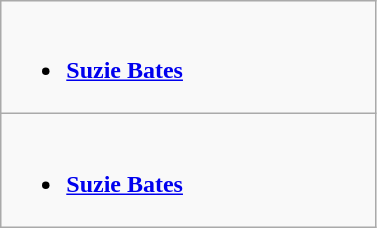<table class=wikitable>
<tr>
<td valign="top" width="50%"><br><ul><li><strong> <a href='#'>Suzie Bates</a></strong></li></ul></td>
</tr>
<tr>
<td valign="top" width="50%"><br><ul><li><strong> <a href='#'>Suzie Bates</a></strong></li></ul></td>
</tr>
</table>
